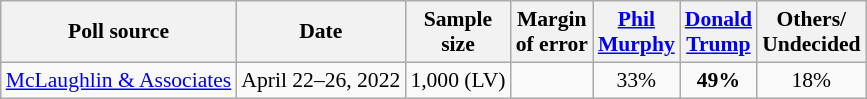<table class="wikitable sortable mw-datatable" style="text-align:center;font-size:90%;line-height:17px">
<tr>
<th>Poll source</th>
<th>Date</th>
<th>Sample<br>size</th>
<th>Margin<br>of error</th>
<th class="unsortable"><a href='#'>Phil<br>Murphy</a><br><small></small></th>
<th class="unsortable"><a href='#'>Donald<br>Trump</a><br><small></small></th>
<th class="unsortable">Others/<br>Undecided</th>
</tr>
<tr>
<td><a href='#'>McLaughlin & Associates</a></td>
<td data-sort-value="2022-04-26">April 22–26, 2022</td>
<td>1,000 (LV)</td>
<td></td>
<td>33%</td>
<td><strong>49%</strong></td>
<td>18%</td>
</tr>
</table>
